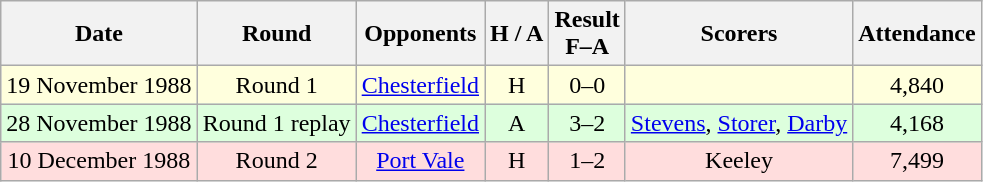<table class="wikitable" style="text-align:center">
<tr>
<th>Date</th>
<th>Round</th>
<th>Opponents</th>
<th>H / A</th>
<th>Result<br>F–A</th>
<th>Scorers</th>
<th>Attendance</th>
</tr>
<tr bgcolor="#ffffdd">
<td>19 November 1988</td>
<td>Round 1</td>
<td><a href='#'>Chesterfield</a></td>
<td>H</td>
<td>0–0</td>
<td></td>
<td>4,840</td>
</tr>
<tr bgcolor="#ddffdd">
<td>28 November 1988</td>
<td>Round 1 replay</td>
<td><a href='#'>Chesterfield</a></td>
<td>A</td>
<td>3–2</td>
<td><a href='#'>Stevens</a>, <a href='#'>Storer</a>, <a href='#'>Darby</a></td>
<td>4,168</td>
</tr>
<tr bgcolor="#ffdddd">
<td>10 December 1988</td>
<td>Round 2</td>
<td><a href='#'>Port Vale</a></td>
<td>H</td>
<td>1–2</td>
<td>Keeley</td>
<td>7,499</td>
</tr>
</table>
